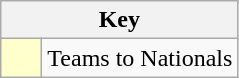<table class="wikitable" style="text-align: center;">
<tr>
<th colspan=2>Key</th>
</tr>
<tr>
<td style="background:#ffffcc; width:20px;"></td>
<td align=left>Teams to Nationals</td>
</tr>
</table>
